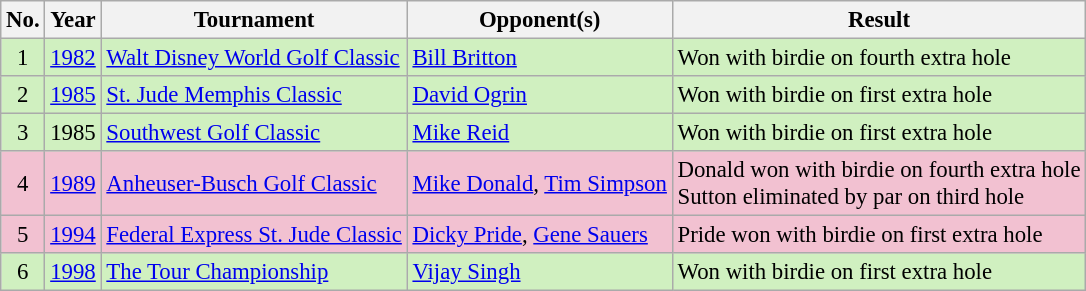<table class="wikitable" style="font-size:95%;">
<tr>
<th>No.</th>
<th>Year</th>
<th>Tournament</th>
<th>Opponent(s)</th>
<th>Result</th>
</tr>
<tr style="background:#D0F0C0;">
<td align=center>1</td>
<td><a href='#'>1982</a></td>
<td><a href='#'>Walt Disney World Golf Classic</a></td>
<td> <a href='#'>Bill Britton</a></td>
<td>Won with birdie on fourth extra hole</td>
</tr>
<tr style="background:#D0F0C0;">
<td align=center>2</td>
<td><a href='#'>1985</a></td>
<td><a href='#'>St. Jude Memphis Classic</a></td>
<td> <a href='#'>David Ogrin</a></td>
<td>Won with birdie on first extra hole</td>
</tr>
<tr style="background:#D0F0C0;">
<td align=center>3</td>
<td>1985</td>
<td><a href='#'>Southwest Golf Classic</a></td>
<td> <a href='#'>Mike Reid</a></td>
<td>Won with birdie on first extra hole</td>
</tr>
<tr style="background:#F2C1D1;">
<td align=center>4</td>
<td><a href='#'>1989</a></td>
<td><a href='#'>Anheuser-Busch Golf Classic</a></td>
<td> <a href='#'>Mike Donald</a>,  <a href='#'>Tim Simpson</a></td>
<td>Donald won with birdie on fourth extra hole<br>Sutton eliminated by par on third hole</td>
</tr>
<tr style="background:#F2C1D1;">
<td align=center>5</td>
<td><a href='#'>1994</a></td>
<td><a href='#'>Federal Express St. Jude Classic</a></td>
<td> <a href='#'>Dicky Pride</a>,  <a href='#'>Gene Sauers</a></td>
<td>Pride won with birdie on first extra hole</td>
</tr>
<tr style="background:#D0F0C0;">
<td align=center>6</td>
<td><a href='#'>1998</a></td>
<td><a href='#'>The Tour Championship</a></td>
<td> <a href='#'>Vijay Singh</a></td>
<td>Won with birdie on first extra hole</td>
</tr>
</table>
